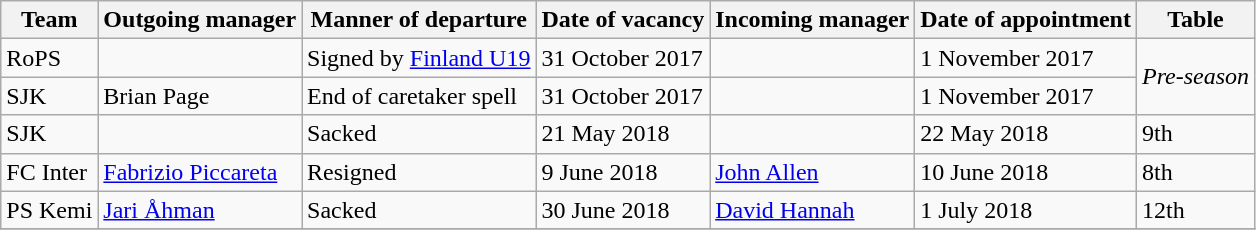<table class="wikitable">
<tr>
<th>Team</th>
<th>Outgoing manager</th>
<th>Manner of departure</th>
<th>Date of vacancy</th>
<th>Incoming manager</th>
<th>Date of appointment</th>
<th>Table</th>
</tr>
<tr>
<td>RoPS</td>
<td> </td>
<td>Signed by <a href='#'>Finland U19</a></td>
<td>31 October 2017</td>
<td> </td>
<td>1 November 2017 </td>
<td rowspan=2><em>Pre-season</em></td>
</tr>
<tr>
<td>SJK</td>
<td> Brian Page<br> </td>
<td>End of caretaker spell</td>
<td>31 October 2017</td>
<td> </td>
<td>1 November 2017 </td>
</tr>
<tr>
<td>SJK</td>
<td> </td>
<td>Sacked</td>
<td>21 May 2018</td>
<td> </td>
<td>22 May 2018 </td>
<td>9th</td>
</tr>
<tr>
<td>FC Inter</td>
<td> <a href='#'>Fabrizio Piccareta</a></td>
<td>Resigned</td>
<td>9 June 2018</td>
<td> <a href='#'>John Allen</a></td>
<td>10 June 2018 </td>
<td>8th</td>
</tr>
<tr>
<td>PS Kemi</td>
<td> <a href='#'>Jari Åhman</a></td>
<td>Sacked</td>
<td>30 June 2018</td>
<td> <a href='#'>David Hannah</a></td>
<td>1 July 2018 </td>
<td>12th</td>
</tr>
<tr>
</tr>
</table>
